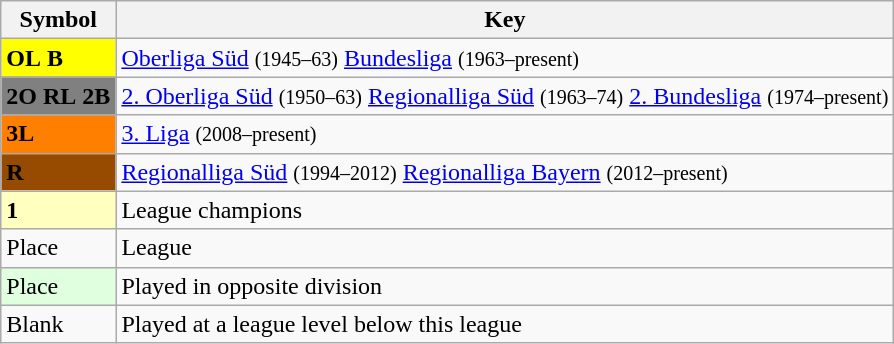<table class="wikitable" align="center">
<tr>
<th>Symbol</th>
<th>Key</th>
</tr>
<tr>
<td style="background:#FFFF00"><strong>OL</strong>  <strong>B</strong></td>
<td><a href='#'>Oberliga Süd</a> <small>(1945–63)</small>  <a href='#'>Bundesliga</a> <small>(1963–present)</small></td>
</tr>
<tr>
<td style="background:#808080"><strong>2O</strong>  <strong>RL</strong>  <strong>2B</strong></td>
<td><a href='#'>2. Oberliga Süd</a> <small>(1950–63)</small>  <a href='#'>Regionalliga Süd</a> <small>(1963–74)</small>  <a href='#'>2. Bundesliga</a> <small>(1974–present)</small></td>
</tr>
<tr>
<td style="background:#FF7F00"><strong>3L</strong></td>
<td><a href='#'>3. Liga</a> <small>(2008–present)</small></td>
</tr>
<tr>
<td style="background:#964B00"><strong>R</strong></td>
<td><a href='#'>Regionalliga Süd</a> <small>(1994–2012)</small>  <a href='#'>Regionalliga Bayern</a> <small>(2012–present)</small></td>
</tr>
<tr>
<td style="background:#ffffbf"><strong>1</strong></td>
<td>League champions</td>
</tr>
<tr>
<td>Place</td>
<td>League</td>
</tr>
<tr>
<td style="background:#dfffdf">Place</td>
<td>Played in opposite division</td>
</tr>
<tr>
<td>Blank</td>
<td>Played at a league level below this league</td>
</tr>
</table>
